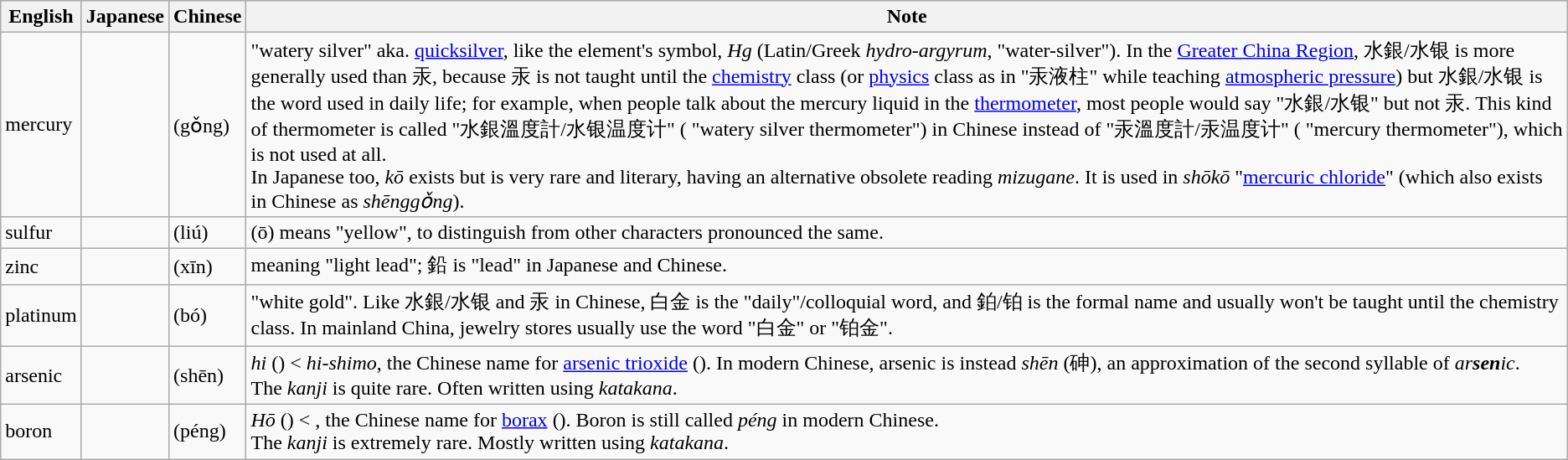<table class="wikitable">
<tr>
<th>English</th>
<th>Japanese</th>
<th>Chinese</th>
<th>Note</th>
</tr>
<tr>
<td>mercury</td>
<td></td>
<td> (gǒng)</td>
<td> "watery silver" aka. <a href='#'>quicksilver</a>, like the element's symbol, <em>Hg</em> (Latin/Greek <em>hydro-argyrum</em>, "water-silver"). In the <a href='#'>Greater China Region</a>, 水銀/水银 is more generally used than 汞, because 汞 is not taught until the <a href='#'>chemistry</a> class (or <a href='#'>physics</a> class as in "汞液柱" while teaching <a href='#'>atmospheric pressure</a>) but 水銀/水银 is the word used in daily life; for example, when people talk about the mercury liquid in the <a href='#'>thermometer</a>, most people would say "水銀/水银" but not 汞. This kind of thermometer is called "水銀溫度計/水银温度计" ( "watery silver thermometer") in Chinese instead of "汞溫度計/汞温度计" ( "mercury thermometer"), which is not used at all.<br>In Japanese too,  <em>kō</em> exists but is very rare and literary, having an alternative obsolete reading <em>mizugane</em>. It is used in  <em>shōkō</em> "<a href='#'>mercuric chloride</a>" (which also exists in Chinese as <em>shēnggǒng</em>).</td>
</tr>
<tr>
<td>sulfur</td>
<td></td>
<td> (liú)</td>
<td> (ō) means "yellow", to distinguish  from other characters pronounced the same.</td>
</tr>
<tr>
<td>zinc</td>
<td></td>
<td> (xīn)</td>
<td>meaning "light lead"; 鉛 is "lead" in Japanese and Chinese.</td>
</tr>
<tr>
<td>platinum</td>
<td></td>
<td> (bó)</td>
<td> "white gold". Like 水銀/水银 and 汞 in Chinese, 白金 is the "daily"/colloquial word, and 鉑/铂 is the formal name and usually won't be taught until the chemistry class. In mainland China, jewelry stores usually use the word "白金" or "铂金".</td>
</tr>
<tr>
<td>arsenic</td>
<td></td>
<td> (shēn)</td>
<td><em>hi</em> () <  <em>hi-shimo</em>, the Chinese name for <a href='#'>arsenic trioxide</a> (). In modern Chinese, arsenic is instead <em>shēn</em> (砷), an approximation of the second syllable of <em>ar<strong>sen</strong>ic</em>.<br>The <em>kanji</em>  is quite rare. Often written  using <em>katakana</em>.</td>
</tr>
<tr>
<td>boron</td>
<td></td>
<td> (péng)</td>
<td><em>Hō</em> () < , the Chinese name for <a href='#'>borax</a> (). Boron is still called <em>péng</em> in modern Chinese.<br>The <em>kanji</em>  is extremely rare. Mostly written  using <em>katakana</em>.</td>
</tr>
</table>
